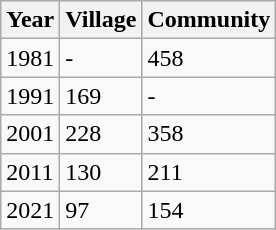<table class="wikitable">
<tr>
<th>Year</th>
<th>Village</th>
<th>Community</th>
</tr>
<tr>
<td>1981</td>
<td>-</td>
<td>458</td>
</tr>
<tr>
<td>1991</td>
<td>169</td>
<td>-</td>
</tr>
<tr>
<td>2001</td>
<td>228</td>
<td>358</td>
</tr>
<tr>
<td>2011</td>
<td>130</td>
<td>211</td>
</tr>
<tr>
<td>2021</td>
<td>97</td>
<td>154</td>
</tr>
</table>
